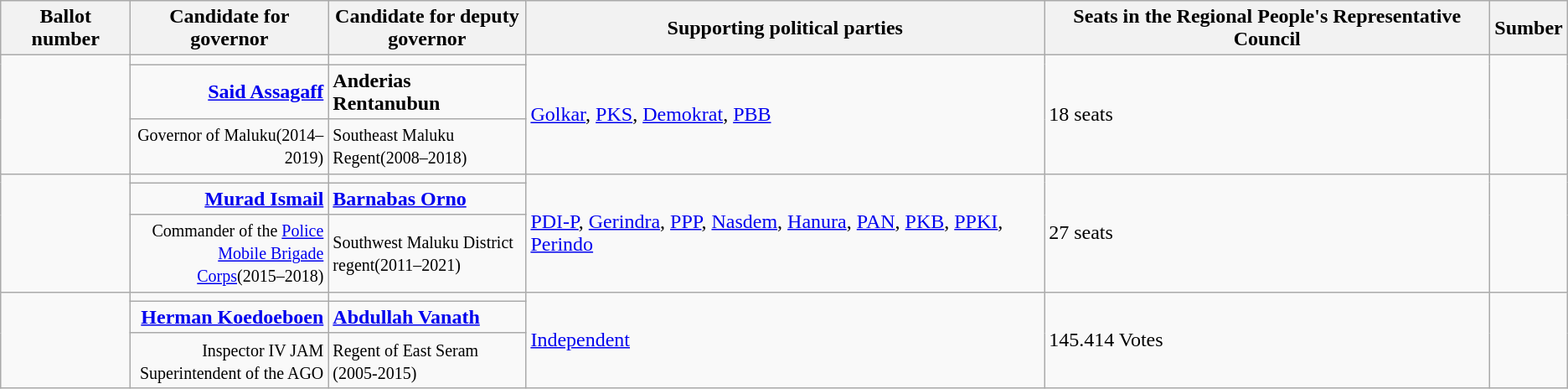<table class="wikitable">
<tr>
<th>Ballot number</th>
<th>Candidate for governor</th>
<th>Candidate for deputy governor</th>
<th>Supporting political parties</th>
<th>Seats in the Regional People's Representative Council</th>
<th>Sumber</th>
</tr>
<tr>
<td rowspan="3"></td>
<td align="right"></td>
<td></td>
<td rowspan="3"><a href='#'>Golkar</a>, <a href='#'>PKS</a>, <a href='#'>Demokrat</a>, <a href='#'>PBB</a></td>
<td rowspan="3">18 seats</td>
<td rowspan="3" align="right"></td>
</tr>
<tr>
<td align="right" width="150"><strong><a href='#'>Said Assagaff</a></strong></td>
<td width="150"><strong>Anderias Rentanubun</strong></td>
</tr>
<tr>
<td align="right"><small>Governor of Maluku</small><small>(2014–2019)</small></td>
<td><small>Southeast Maluku Regent</small><small>(2008–2018)</small></td>
</tr>
<tr>
<td rowspan="3"></td>
<td align="right"></td>
<td></td>
<td rowspan="3"><a href='#'>PDI-P</a>, <a href='#'>Gerindra</a>, <a href='#'>PPP</a>, <a href='#'>Nasdem</a>, <a href='#'>Hanura</a>, <a href='#'>PAN</a>, <a href='#'>PKB</a>, <a href='#'>PPKI</a>, <a href='#'>Perindo</a></td>
<td rowspan="3">27 seats</td>
<td rowspan="3"></td>
</tr>
<tr>
<td align="right" width="150"><strong><a href='#'>Murad Ismail</a></strong></td>
<td width="150"><strong><a href='#'>Barnabas Orno</a></strong></td>
</tr>
<tr>
<td align="right"><small>Commander of the <a href='#'>Police Mobile Brigade Corps</a></small><small>(2015–2018)</small></td>
<td><small>Southwest Maluku District regent</small><small>(2011–2021)</small></td>
</tr>
<tr>
<td rowspan="3"></td>
<td align="right"></td>
<td></td>
<td rowspan="3"><a href='#'>Independent</a></td>
<td rowspan="3">145.414 Votes</td>
<td rowspan="3"></td>
</tr>
<tr>
<td align="right" width="150"><strong><a href='#'>Herman Koedoeboen</a></strong></td>
<td width="150"><strong><a href='#'>Abdullah Vanath</a></strong></td>
</tr>
<tr>
<td align="right"><small>Inspector IV JAM Superintendent of the AGO</small></td>
<td><small>Regent of East Seram</small><br><small>(2005-2015)</small></td>
</tr>
</table>
